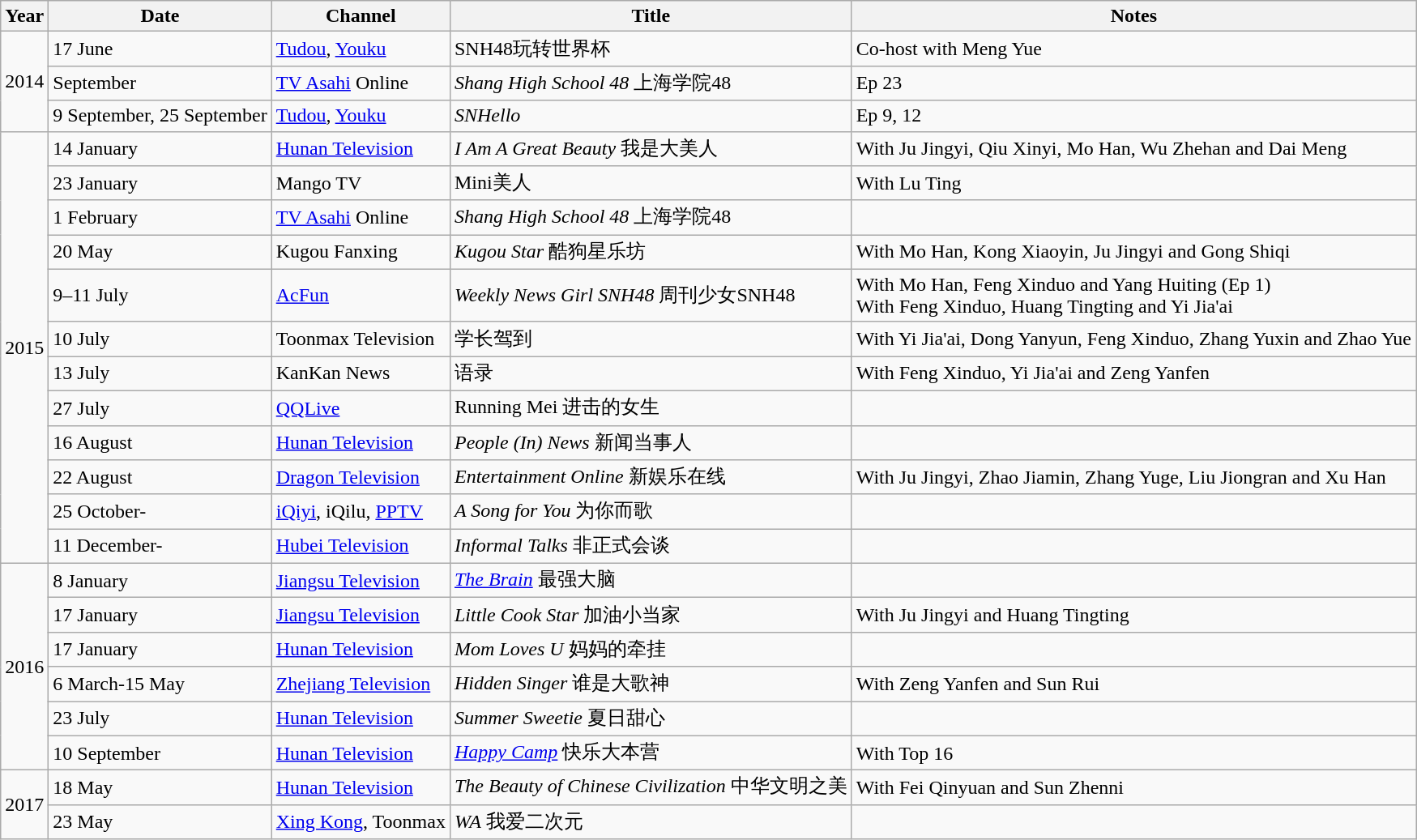<table class="wikitable">
<tr>
<th>Year</th>
<th>Date</th>
<th>Channel</th>
<th>Title</th>
<th>Notes</th>
</tr>
<tr>
<td rowspan="3">2014</td>
<td>17 June</td>
<td><a href='#'>Tudou</a>, <a href='#'>Youku</a></td>
<td>SNH48玩转世界杯</td>
<td>Co-host with Meng Yue</td>
</tr>
<tr>
<td>September</td>
<td><a href='#'>TV Asahi</a> Online</td>
<td><em>Shang High School 48</em> 上海学院48</td>
<td>Ep 23</td>
</tr>
<tr>
<td>9 September, 25 September</td>
<td><a href='#'>Tudou</a>, <a href='#'>Youku</a></td>
<td><em>SNHello</em></td>
<td>Ep 9, 12</td>
</tr>
<tr>
<td rowspan="12">2015</td>
<td>14 January</td>
<td><a href='#'>Hunan Television</a></td>
<td><em>I Am A Great Beauty</em> 我是大美人</td>
<td>With Ju Jingyi, Qiu Xinyi, Mo Han, Wu Zhehan and Dai Meng</td>
</tr>
<tr>
<td>23 January</td>
<td>Mango TV</td>
<td>Mini美人</td>
<td>With Lu Ting</td>
</tr>
<tr>
<td>1 February</td>
<td><a href='#'>TV Asahi</a> Online</td>
<td><em>Shang High School 48</em> 上海学院48</td>
<td></td>
</tr>
<tr>
<td>20 May</td>
<td>Kugou Fanxing</td>
<td><em>Kugou Star</em> 酷狗星乐坊</td>
<td>With Mo Han, Kong Xiaoyin, Ju Jingyi and Gong Shiqi</td>
</tr>
<tr>
<td>9–11 July</td>
<td><a href='#'>AcFun</a></td>
<td><em>Weekly News Girl SNH48</em> 周刊少女SNH48</td>
<td>With Mo Han, Feng Xinduo and Yang Huiting (Ep 1) <br> With Feng Xinduo, Huang Tingting and Yi Jia'ai</td>
</tr>
<tr>
<td>10 July</td>
<td>Toonmax Television</td>
<td>学长驾到</td>
<td>With Yi Jia'ai, Dong Yanyun, Feng Xinduo, Zhang Yuxin and Zhao Yue</td>
</tr>
<tr>
<td>13 July</td>
<td>KanKan News</td>
<td>语录</td>
<td>With Feng Xinduo, Yi Jia'ai and Zeng Yanfen</td>
</tr>
<tr>
<td>27 July</td>
<td><a href='#'>QQLive</a></td>
<td>Running Mei 进击的女生</td>
<td></td>
</tr>
<tr>
<td>16 August</td>
<td><a href='#'>Hunan Television</a></td>
<td><em>People (In) News</em> 新闻当事人</td>
<td></td>
</tr>
<tr>
<td>22 August</td>
<td><a href='#'>Dragon Television</a></td>
<td><em>Entertainment Online</em> 新娱乐在线</td>
<td>With Ju Jingyi, Zhao Jiamin, Zhang Yuge, Liu Jiongran and Xu Han</td>
</tr>
<tr>
<td>25 October-</td>
<td><a href='#'>iQiyi</a>, iQilu, <a href='#'>PPTV</a></td>
<td><em>A Song for You</em>  为你而歌</td>
<td></td>
</tr>
<tr>
<td>11 December-</td>
<td><a href='#'>Hubei Television</a></td>
<td><em>Informal Talks</em> 非正式会谈</td>
<td></td>
</tr>
<tr>
<td rowspan="6">2016</td>
<td>8 January</td>
<td><a href='#'>Jiangsu Television</a></td>
<td><em><a href='#'>The Brain</a></em> 最强大脑</td>
<td></td>
</tr>
<tr>
<td>17 January</td>
<td><a href='#'>Jiangsu Television</a></td>
<td><em>Little Cook Star</em> 加油小当家</td>
<td>With Ju Jingyi and Huang Tingting</td>
</tr>
<tr>
<td>17 January</td>
<td><a href='#'>Hunan Television</a></td>
<td><em>Mom Loves U</em> 妈妈的牵挂</td>
<td></td>
</tr>
<tr>
<td>6 March-15 May</td>
<td><a href='#'>Zhejiang Television</a></td>
<td><em>Hidden Singer</em> 谁是大歌神</td>
<td>With Zeng Yanfen and Sun Rui</td>
</tr>
<tr>
<td>23 July</td>
<td><a href='#'>Hunan Television</a></td>
<td><em>Summer Sweetie</em> 夏日甜心</td>
<td></td>
</tr>
<tr>
<td>10 September</td>
<td><a href='#'>Hunan Television</a></td>
<td><em><a href='#'>Happy Camp</a></em> 快乐大本营</td>
<td>With Top 16</td>
</tr>
<tr>
<td rowspan="2">2017</td>
<td>18 May</td>
<td><a href='#'>Hunan Television</a></td>
<td><em>The Beauty of Chinese Civilization</em> 中华文明之美</td>
<td>With Fei Qinyuan and Sun Zhenni</td>
</tr>
<tr>
<td>23 May</td>
<td><a href='#'>Xing Kong</a>, Toonmax</td>
<td><em>WA</em> 我爱二次元</td>
<td></td>
</tr>
</table>
